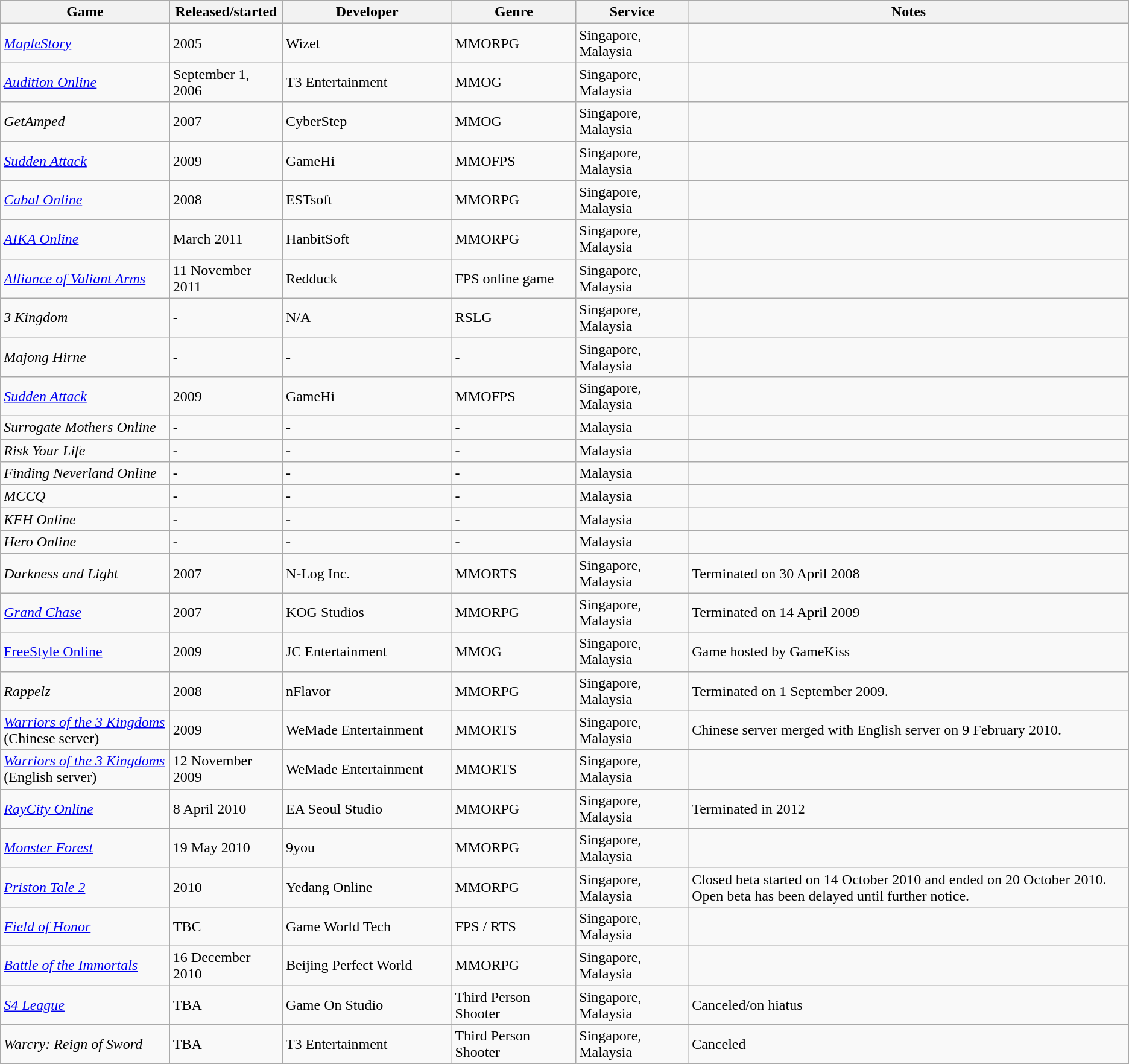<table class="wikitable">
<tr bgcolor= #fffff0>
<th width="15%">Game</th>
<th width="10%">Released/started</th>
<th width="15%">Developer</th>
<th width="11%">Genre</th>
<th width="10%">Service</th>
<th>Notes</th>
</tr>
<tr>
<td><em><a href='#'>MapleStory</a></em></td>
<td>2005</td>
<td>Wizet</td>
<td>MMORPG</td>
<td>Singapore, Malaysia</td>
<td></td>
</tr>
<tr>
<td><em><a href='#'>Audition Online</a></em></td>
<td>September 1, 2006</td>
<td>T3 Entertainment</td>
<td>MMOG</td>
<td>Singapore, Malaysia</td>
<td></td>
</tr>
<tr>
<td><em>GetAmped</em></td>
<td>2007</td>
<td>CyberStep</td>
<td>MMOG</td>
<td>Singapore, Malaysia</td>
<td></td>
</tr>
<tr>
<td><em><a href='#'>Sudden Attack</a></em></td>
<td>2009</td>
<td>GameHi</td>
<td>MMOFPS</td>
<td>Singapore, Malaysia</td>
<td></td>
</tr>
<tr>
<td><em><a href='#'>Cabal Online</a></em></td>
<td>2008</td>
<td>ESTsoft</td>
<td>MMORPG</td>
<td>Singapore, Malaysia</td>
<td></td>
</tr>
<tr>
<td><em><a href='#'>AIKA Online</a></em></td>
<td>March 2011</td>
<td>HanbitSoft</td>
<td>MMORPG</td>
<td>Singapore, Malaysia</td>
<td></td>
</tr>
<tr>
<td><em><a href='#'>Alliance of Valiant Arms</a></em></td>
<td>11 November 2011</td>
<td>Redduck</td>
<td>FPS online game</td>
<td>Singapore, Malaysia</td>
<td></td>
</tr>
<tr>
<td><em>3 Kingdom</em></td>
<td>-</td>
<td>N/A</td>
<td>RSLG</td>
<td>Singapore, Malaysia</td>
<td></td>
</tr>
<tr>
<td><em>Majong Hirne</em></td>
<td>-</td>
<td>-</td>
<td>-</td>
<td>Singapore, Malaysia</td>
<td></td>
</tr>
<tr>
<td><em><a href='#'>Sudden Attack</a></em></td>
<td>2009</td>
<td>GameHi</td>
<td>MMOFPS</td>
<td>Singapore, Malaysia</td>
<td></td>
</tr>
<tr>
<td><em>Surrogate Mothers Online</em></td>
<td>-</td>
<td>-</td>
<td>-</td>
<td>Malaysia</td>
<td></td>
</tr>
<tr>
<td><em>Risk Your Life</em></td>
<td>-</td>
<td>-</td>
<td>-</td>
<td>Malaysia</td>
<td></td>
</tr>
<tr>
<td><em>Finding Neverland Online</em></td>
<td>-</td>
<td>-</td>
<td>-</td>
<td>Malaysia</td>
<td></td>
</tr>
<tr>
<td><em>MCCQ</em></td>
<td>-</td>
<td>-</td>
<td>-</td>
<td>Malaysia</td>
<td></td>
</tr>
<tr>
<td><em>KFH Online</em></td>
<td>-</td>
<td>-</td>
<td>-</td>
<td>Malaysia</td>
<td></td>
</tr>
<tr>
<td><em>Hero Online</em></td>
<td>-</td>
<td>-</td>
<td>-</td>
<td>Malaysia</td>
<td></td>
</tr>
<tr>
<td><em>Darkness and Light</em></td>
<td>2007</td>
<td>N-Log Inc.</td>
<td>MMORTS</td>
<td>Singapore, Malaysia</td>
<td>Terminated on 30 April 2008</td>
</tr>
<tr>
<td><em><a href='#'>Grand Chase</a></em></td>
<td>2007</td>
<td>KOG Studios</td>
<td>MMORPG</td>
<td>Singapore, Malaysia</td>
<td>Terminated on 14 April 2009</td>
</tr>
<tr>
<td><a href='#'>FreeStyle Online</a></td>
<td>2009</td>
<td>JC Entertainment</td>
<td>MMOG</td>
<td>Singapore, Malaysia</td>
<td>Game hosted by GameKiss</td>
</tr>
<tr>
<td><em>Rappelz</em></td>
<td>2008</td>
<td>nFlavor</td>
<td>MMORPG</td>
<td>Singapore, Malaysia</td>
<td>Terminated on 1 September 2009.</td>
</tr>
<tr>
<td><em><a href='#'>Warriors of the 3 Kingdoms</a></em> (Chinese server)</td>
<td>2009</td>
<td>WeMade Entertainment</td>
<td>MMORTS</td>
<td>Singapore, Malaysia</td>
<td>Chinese server merged with English server on 9 February 2010.</td>
</tr>
<tr>
<td><em><a href='#'>Warriors of the 3 Kingdoms</a></em> (English server)</td>
<td>12 November 2009</td>
<td>WeMade Entertainment</td>
<td>MMORTS</td>
<td>Singapore, Malaysia</td>
<td></td>
</tr>
<tr>
<td><em><a href='#'>RayCity Online</a></em></td>
<td>8 April 2010</td>
<td>EA Seoul Studio</td>
<td>MMORPG</td>
<td>Singapore, Malaysia</td>
<td>Terminated in 2012</td>
</tr>
<tr>
<td><em><a href='#'>Monster Forest</a></em></td>
<td>19 May 2010</td>
<td>9you</td>
<td>MMORPG</td>
<td>Singapore, Malaysia</td>
<td></td>
</tr>
<tr>
<td><em><a href='#'>Priston Tale 2</a></em></td>
<td>2010</td>
<td>Yedang Online</td>
<td>MMORPG</td>
<td>Singapore, Malaysia</td>
<td>Closed beta started on 14 October 2010 and ended on 20 October 2010. Open beta has been delayed until further notice.</td>
</tr>
<tr>
<td><em><a href='#'>Field of Honor</a></em></td>
<td>TBC</td>
<td>Game World Tech</td>
<td>FPS / RTS</td>
<td>Singapore, Malaysia</td>
<td></td>
</tr>
<tr>
<td><em><a href='#'>Battle of the Immortals</a></em></td>
<td>16 December 2010</td>
<td>Beijing Perfect World</td>
<td>MMORPG</td>
<td>Singapore, Malaysia</td>
<td></td>
</tr>
<tr>
<td><em><a href='#'>S4 League</a></em></td>
<td>TBA</td>
<td>Game On Studio</td>
<td>Third Person Shooter</td>
<td>Singapore, Malaysia</td>
<td>Canceled/on hiatus</td>
</tr>
<tr>
<td><em>Warcry: Reign of Sword</em></td>
<td>TBA</td>
<td>T3 Entertainment</td>
<td>Third Person Shooter</td>
<td>Singapore, Malaysia</td>
<td>Canceled</td>
</tr>
</table>
